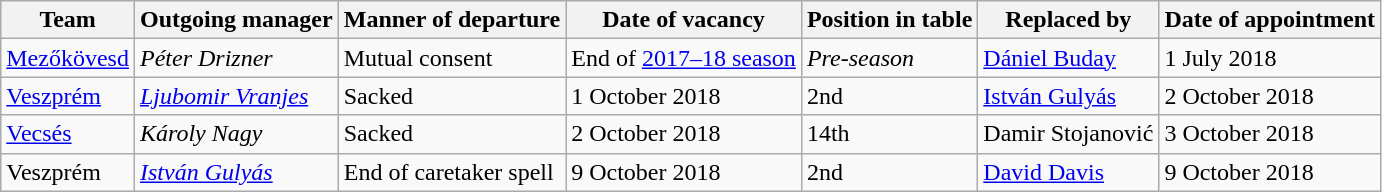<table class="wikitable sortable">
<tr>
<th>Team</th>
<th>Outgoing manager</th>
<th>Manner of departure</th>
<th>Date of vacancy</th>
<th>Position in table</th>
<th>Replaced by</th>
<th>Date of appointment</th>
</tr>
<tr>
<td align="left"><a href='#'>Mezőkövesd</a></td>
<td align="left"> <em>Péter Drizner</em></td>
<td>Mutual consent</td>
<td>End of <a href='#'>2017–18 season</a></td>
<td><em>Pre-season</em></td>
<td align="left"> <a href='#'>Dániel Buday</a></td>
<td>1 July 2018</td>
</tr>
<tr>
<td align="left"><a href='#'>Veszprém</a></td>
<td align="left"> <em><a href='#'>Ljubomir Vranjes</a></em></td>
<td>Sacked</td>
<td>1 October 2018</td>
<td>2nd</td>
<td align="left"> <a href='#'>István Gulyás</a> </td>
<td>2 October 2018</td>
</tr>
<tr>
<td align="left"><a href='#'>Vecsés</a></td>
<td align="left"> <em>Károly Nagy</em></td>
<td>Sacked</td>
<td>2 October 2018</td>
<td>14th</td>
<td align="left"> Damir Stojanović</td>
<td>3 October 2018</td>
</tr>
<tr>
<td align="left">Veszprém</td>
<td align="left"> <em><a href='#'>István Gulyás</a></em></td>
<td>End of caretaker spell</td>
<td>9 October 2018</td>
<td>2nd</td>
<td align="left"> <a href='#'>David Davis</a></td>
<td>9 October 2018</td>
</tr>
</table>
